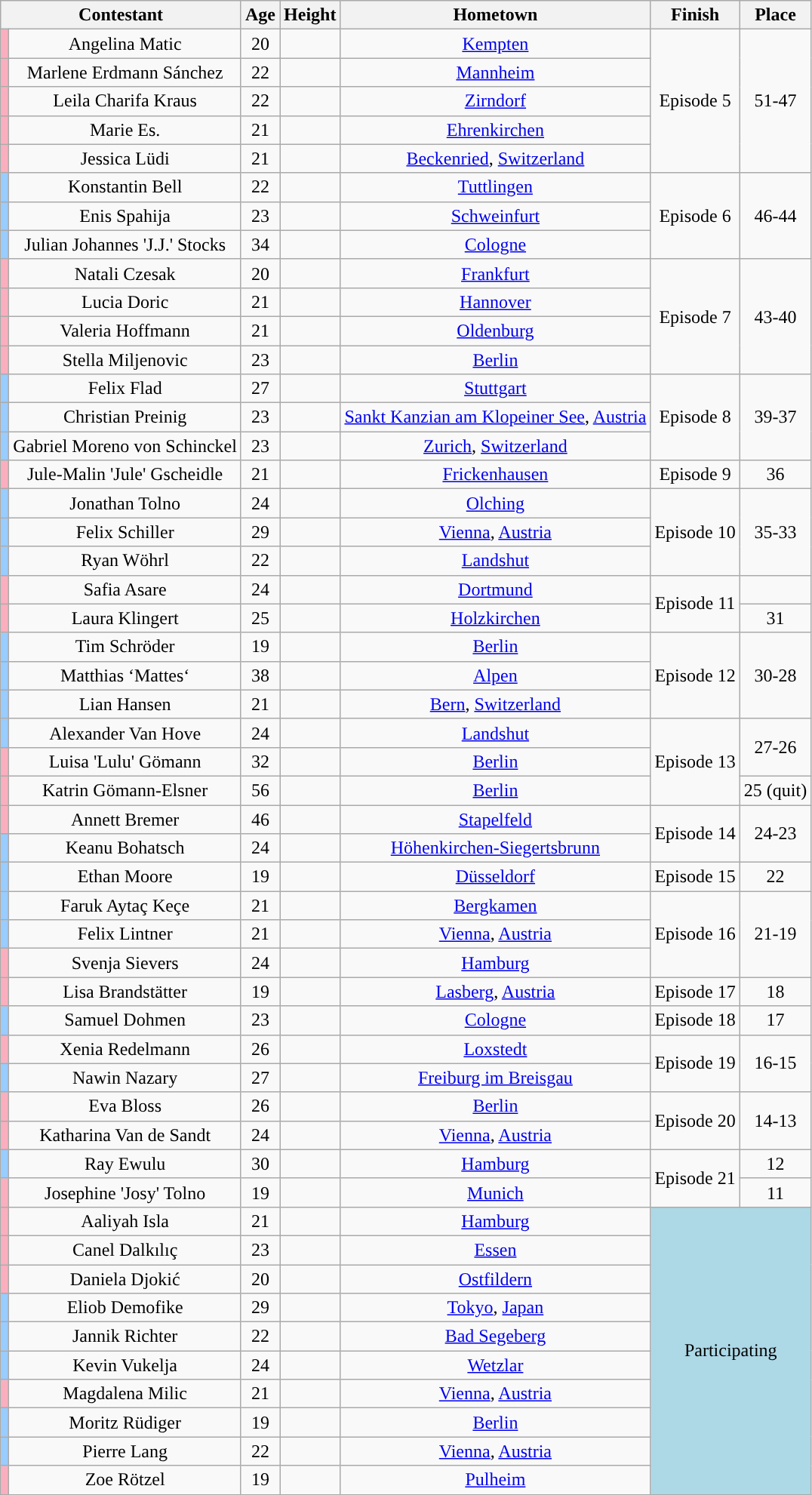<table class="wikitable sortable" style="text-align:center;">
<tr>
<th colspan="2">Contestant</th>
<th>Age</th>
<th>Height</th>
<th>Hometown</th>
<th>Finish</th>
<th>Place</th>
</tr>
<tr>
<td style="background:#faafbe"></td>
<td>Angelina Matic </td>
<td>20</td>
<td></td>
<td><a href='#'>Kempten</a></td>
<td rowspan="5">Episode 5</td>
<td rowspan="5">51-47</td>
</tr>
<tr>
<td style="background:#faafbe"></td>
<td>Marlene Erdmann Sánchez</td>
<td>22</td>
<td></td>
<td><a href='#'>Mannheim</a></td>
</tr>
<tr>
<td style="background:#faafbe"></td>
<td>Leila Charifa Kraus</td>
<td>22</td>
<td></td>
<td><a href='#'>Zirndorf</a></td>
</tr>
<tr>
<td style="background:#faafbe"></td>
<td>Marie Es.</td>
<td>21</td>
<td></td>
<td><a href='#'>Ehrenkirchen</a></td>
</tr>
<tr>
<td style="background:#faafbe"></td>
<td>Jessica Lüdi</td>
<td>21</td>
<td></td>
<td><a href='#'>Beckenried</a>, <a href='#'>Switzerland</a></td>
</tr>
<tr>
<td style="background:#9cf;"></td>
<td>Konstantin Bell</td>
<td>22</td>
<td></td>
<td><a href='#'>Tuttlingen</a></td>
<td rowspan="3">Episode 6</td>
<td rowspan="3">46-44</td>
</tr>
<tr>
<td style="background:#9cf;"></td>
<td>Enis Spahija</td>
<td>23</td>
<td></td>
<td><a href='#'>Schweinfurt</a></td>
</tr>
<tr>
<td style="background:#9cf;"></td>
<td>Julian Johannes 'J.J.' Stocks</td>
<td>34</td>
<td></td>
<td><a href='#'>Cologne</a></td>
</tr>
<tr>
<td style="background:#faafbe"></td>
<td>Natali Czesak</td>
<td>20</td>
<td></td>
<td><a href='#'>Frankfurt</a></td>
<td rowspan="4">Episode 7</td>
<td rowspan="4">43-40</td>
</tr>
<tr>
<td style="background:#faafbe"></td>
<td>Lucia Doric</td>
<td>21</td>
<td></td>
<td><a href='#'>Hannover</a></td>
</tr>
<tr>
<td style="background:#faafbe"></td>
<td>Valeria Hoffmann</td>
<td>21</td>
<td></td>
<td><a href='#'>Oldenburg</a></td>
</tr>
<tr>
<td style="background:#faafbe"></td>
<td>Stella Miljenovic</td>
<td>23</td>
<td></td>
<td><a href='#'>Berlin</a></td>
</tr>
<tr>
<td style="background:#9cf;"></td>
<td>Felix Flad</td>
<td>27</td>
<td></td>
<td><a href='#'>Stuttgart</a></td>
<td rowspan="3">Episode 8</td>
<td rowspan="3">39-37</td>
</tr>
<tr>
<td style="background:#9cf;"></td>
<td>Christian Preinig</td>
<td>23</td>
<td></td>
<td><a href='#'>Sankt Kanzian am Klopeiner See</a>, <a href='#'>Austria</a></td>
</tr>
<tr>
<td style="background:#9cf;"></td>
<td>Gabriel Moreno von Schinckel</td>
<td>23</td>
<td></td>
<td><a href='#'>Zurich</a>, <a href='#'>Switzerland</a></td>
</tr>
<tr>
<td style="background:#faafbe"></td>
<td>Jule-Malin 'Jule' Gscheidle</td>
<td>21</td>
<td></td>
<td><a href='#'>Frickenhausen</a></td>
<td>Episode 9</td>
<td>36</td>
</tr>
<tr>
<td style="background:#9cf;"></td>
<td>Jonathan Tolno</td>
<td>24</td>
<td></td>
<td><a href='#'>Olching</a></td>
<td rowspan="3">Episode 10</td>
<td rowspan="3">35-33</td>
</tr>
<tr>
<td style="background:#9cf;"></td>
<td>Felix Schiller</td>
<td>29</td>
<td></td>
<td><a href='#'>Vienna</a>, <a href='#'>Austria</a></td>
</tr>
<tr>
<td style="background:#9cf;"></td>
<td>Ryan Wöhrl</td>
<td>22</td>
<td></td>
<td><a href='#'>Landshut</a></td>
</tr>
<tr>
<td style="background:#faafbe"></td>
<td>Safia Asare</td>
<td>24</td>
<td></td>
<td><a href='#'>Dortmund</a></td>
<td rowspan="2">Episode 11</td>
<td></td>
</tr>
<tr>
<td style="background:#faafbe"></td>
<td>Laura Klingert</td>
<td>25</td>
<td></td>
<td><a href='#'>Holzkirchen</a></td>
<td>31</td>
</tr>
<tr>
<td style="background:#9cf;"></td>
<td>Tim Schröder</td>
<td>19</td>
<td></td>
<td><a href='#'>Berlin</a></td>
<td rowspan="3">Episode 12</td>
<td rowspan="3">30-28</td>
</tr>
<tr>
<td style="background:#9cf;"></td>
<td>Matthias ‘Mattes‘</td>
<td>38</td>
<td></td>
<td><a href='#'>Alpen</a></td>
</tr>
<tr>
<td style="background:#9cf;"></td>
<td>Lian Hansen</td>
<td>21</td>
<td></td>
<td><a href='#'>Bern</a>, <a href='#'>Switzerland</a></td>
</tr>
<tr>
<td style="background:#9cf;"></td>
<td>Alexander Van Hove</td>
<td>24</td>
<td></td>
<td><a href='#'>Landshut</a></td>
<td rowspan="3">Episode 13</td>
<td rowspan="2">27-26</td>
</tr>
<tr>
<td style="background:#faafbe"></td>
<td>Luisa 'Lulu' Gömann</td>
<td>32</td>
<td></td>
<td><a href='#'>Berlin</a></td>
</tr>
<tr>
<td style="background:#faafbe"></td>
<td>Katrin Gömann-Elsner</td>
<td>56</td>
<td></td>
<td><a href='#'>Berlin</a></td>
<td>25 (quit)</td>
</tr>
<tr>
<td style="background:#faafbe"></td>
<td>Annett Bremer</td>
<td>46</td>
<td></td>
<td><a href='#'>Stapelfeld</a></td>
<td rowspan="2">Episode 14</td>
<td rowspan="2">24-23</td>
</tr>
<tr>
<td style="background:#9cf;"></td>
<td>Keanu Bohatsch</td>
<td>24</td>
<td></td>
<td><a href='#'>Höhenkirchen-Siegertsbrunn</a></td>
</tr>
<tr>
<td style="background:#9cf;"></td>
<td>Ethan Moore</td>
<td>19</td>
<td></td>
<td><a href='#'>Düsseldorf</a></td>
<td>Episode 15</td>
<td>22</td>
</tr>
<tr>
<td style="background:#9cf;"></td>
<td>Faruk Aytaç Keçe</td>
<td>21</td>
<td></td>
<td><a href='#'>Bergkamen</a></td>
<td rowspan="3">Episode 16</td>
<td rowspan="3">21-19</td>
</tr>
<tr>
<td style="background:#9cf;"></td>
<td>Felix Lintner</td>
<td>21</td>
<td></td>
<td><a href='#'>Vienna</a>, <a href='#'>Austria</a></td>
</tr>
<tr>
<td style="background:#faafbe"></td>
<td>Svenja Sievers</td>
<td>24</td>
<td></td>
<td><a href='#'>Hamburg</a></td>
</tr>
<tr>
<td style="background:#faafbe"></td>
<td>Lisa Brandstätter</td>
<td>19</td>
<td></td>
<td><a href='#'>Lasberg</a>, <a href='#'>Austria</a></td>
<td>Episode 17</td>
<td>18</td>
</tr>
<tr>
<td style="background:#9cf;"></td>
<td>Samuel Dohmen</td>
<td>23</td>
<td></td>
<td><a href='#'>Cologne</a></td>
<td>Episode 18</td>
<td>17</td>
</tr>
<tr>
<td style="background:#faafbe"></td>
<td>Xenia Redelmann</td>
<td>26</td>
<td></td>
<td><a href='#'>Loxstedt</a></td>
<td rowspan="2">Episode 19</td>
<td rowspan="2">16-15</td>
</tr>
<tr>
<td style="background:#9cf;"></td>
<td>Nawin Nazary</td>
<td>27</td>
<td></td>
<td><a href='#'>Freiburg im Breisgau</a></td>
</tr>
<tr>
<td style="background:#faafbe"></td>
<td>Eva Bloss</td>
<td>26</td>
<td></td>
<td><a href='#'>Berlin</a></td>
<td rowspan="2">Episode 20</td>
<td rowspan="2">14-13</td>
</tr>
<tr>
<td style="background:#faafbe"></td>
<td>Katharina Van de Sandt</td>
<td>24</td>
<td></td>
<td><a href='#'>Vienna</a>, <a href='#'>Austria</a></td>
</tr>
<tr>
<td style="background:#9cf;"></td>
<td>Ray Ewulu</td>
<td>30</td>
<td></td>
<td><a href='#'>Hamburg</a></td>
<td rowspan="2">Episode 21</td>
<td>12</td>
</tr>
<tr>
<td style="background:#faafbe"></td>
<td>Josephine 'Josy' Tolno</td>
<td>19</td>
<td></td>
<td><a href='#'>Munich</a></td>
<td>11</td>
</tr>
<tr>
<td style="background:#faafbe"></td>
<td>Aaliyah Isla</td>
<td>21</td>
<td></td>
<td><a href='#'>Hamburg</a></td>
<td rowspan="51" colspan="2" style="background:lightblue">Participating</td>
</tr>
<tr>
<td style="background:#faafbe"></td>
<td>Canel Dalkılıç</td>
<td>23</td>
<td></td>
<td><a href='#'>Essen</a></td>
</tr>
<tr>
<td style="background:#faafbe"></td>
<td>Daniela Djokić</td>
<td>20</td>
<td></td>
<td><a href='#'>Ostfildern</a></td>
</tr>
<tr>
<td style="background:#9cf;"></td>
<td>Eliob Demofike</td>
<td>29</td>
<td></td>
<td><a href='#'>Tokyo</a>, <a href='#'>Japan</a></td>
</tr>
<tr>
<td style="background:#9cf;"></td>
<td>Jannik Richter</td>
<td>22</td>
<td></td>
<td><a href='#'>Bad Segeberg</a></td>
</tr>
<tr>
<td style="background:#9cf;"></td>
<td>Kevin Vukelja</td>
<td>24</td>
<td></td>
<td><a href='#'>Wetzlar</a></td>
</tr>
<tr>
<td style="background:#faafbe"></td>
<td>Magdalena Milic</td>
<td>21</td>
<td></td>
<td><a href='#'>Vienna</a>, <a href='#'>Austria</a></td>
</tr>
<tr>
<td style="background:#9cf;"></td>
<td>Moritz Rüdiger</td>
<td>19</td>
<td></td>
<td><a href='#'>Berlin</a></td>
</tr>
<tr>
<td style="background:#9cf;"></td>
<td>Pierre Lang</td>
<td>22</td>
<td></td>
<td><a href='#'>Vienna</a>, <a href='#'>Austria</a></td>
</tr>
<tr>
<td style="background:#faafbe"></td>
<td>Zoe Rötzel</td>
<td>19</td>
<td></td>
<td><a href='#'>Pulheim</a></td>
</tr>
</table>
